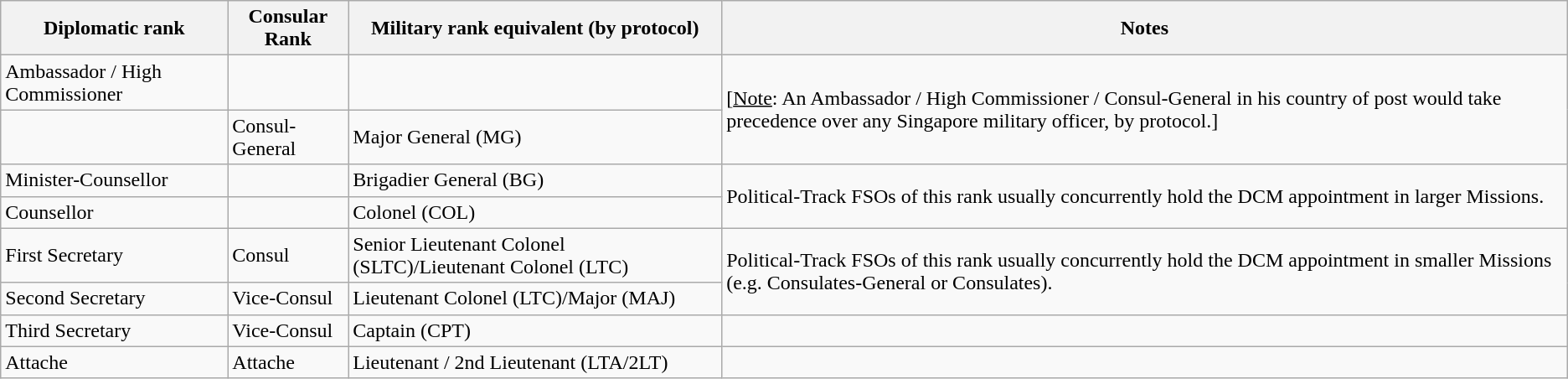<table class="wikitable">
<tr>
<th>Diplomatic rank</th>
<th>Consular Rank</th>
<th>Military rank equivalent (by protocol)</th>
<th>Notes</th>
</tr>
<tr>
<td>Ambassador / High Commissioner</td>
<td></td>
<td></td>
<td rowspan="2">[<u>Note</u>: An Ambassador / High Commissioner / Consul-General in his country of post would take precedence over any Singapore military officer, by protocol.]</td>
</tr>
<tr>
<td></td>
<td>Consul-General</td>
<td>Major General (MG)</td>
</tr>
<tr>
<td>Minister-Counsellor</td>
<td></td>
<td>Brigadier General (BG)</td>
<td rowspan="2">Political-Track FSOs of this rank usually concurrently hold the DCM appointment in larger Missions.</td>
</tr>
<tr>
<td>Counsellor</td>
<td></td>
<td>Colonel (COL)</td>
</tr>
<tr>
<td>First Secretary</td>
<td>Consul</td>
<td>Senior Lieutenant Colonel (SLTC)/Lieutenant Colonel (LTC)</td>
<td rowspan="2">Political-Track FSOs of this rank usually concurrently hold the DCM appointment in smaller Missions (e.g. Consulates-General or Consulates).</td>
</tr>
<tr>
<td>Second Secretary</td>
<td>Vice-Consul</td>
<td>Lieutenant Colonel (LTC)/Major (MAJ)</td>
</tr>
<tr>
<td>Third Secretary</td>
<td>Vice-Consul</td>
<td>Captain (CPT)</td>
<td></td>
</tr>
<tr>
<td>Attache</td>
<td>Attache</td>
<td>Lieutenant / 2nd Lieutenant (LTA/2LT)</td>
<td></td>
</tr>
</table>
